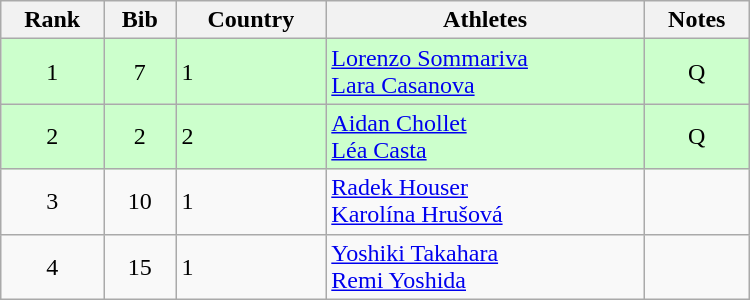<table class="wikitable" style="text-align:center; width:500px">
<tr>
<th>Rank</th>
<th>Bib</th>
<th>Country</th>
<th>Athletes</th>
<th>Notes</th>
</tr>
<tr bgcolor=ccffcc>
<td>1</td>
<td>7</td>
<td align=left> 1</td>
<td align=left><a href='#'>Lorenzo Sommariva</a><br><a href='#'>Lara Casanova</a></td>
<td>Q</td>
</tr>
<tr bgcolor=ccffcc>
<td>2</td>
<td>2</td>
<td align=left> 2</td>
<td align=left><a href='#'>Aidan Chollet</a><br><a href='#'>Léa Casta</a></td>
<td>Q</td>
</tr>
<tr>
<td>3</td>
<td>10</td>
<td align=left> 1</td>
<td align=left><a href='#'>Radek Houser</a><br><a href='#'>Karolína Hrušová</a></td>
<td></td>
</tr>
<tr>
<td>4</td>
<td>15</td>
<td align=left> 1</td>
<td align=left><a href='#'>Yoshiki Takahara</a><br><a href='#'>Remi Yoshida</a></td>
<td></td>
</tr>
</table>
